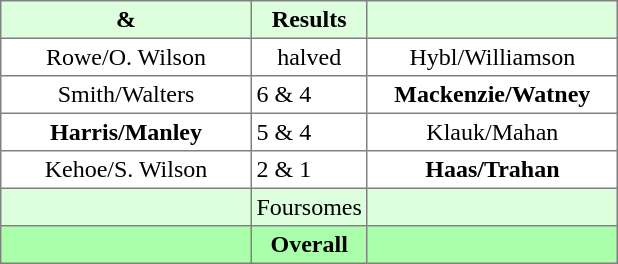<table border="1" cellpadding="3" style="border-collapse:collapse; text-align:center;">
<tr style="background:#ddffdd;">
<th width=160> & </th>
<th>Results</th>
<th width=160></th>
</tr>
<tr>
<td>Rowe/O. Wilson</td>
<td>halved</td>
<td>Hybl/Williamson</td>
</tr>
<tr>
<td>Smith/Walters</td>
<td align=left> 6 & 4</td>
<td><strong>Mackenzie/Watney</strong></td>
</tr>
<tr>
<td><strong>Harris/Manley</strong></td>
<td align=left> 5 & 4</td>
<td>Klauk/Mahan</td>
</tr>
<tr>
<td>Kehoe/S. Wilson</td>
<td align=left> 2 & 1</td>
<td><strong>Haas/Trahan</strong></td>
</tr>
<tr style="background:#ddffdd;">
<td></td>
<td>Foursomes</td>
<td></td>
</tr>
<tr style="background:#aaffaa;">
<th></th>
<th>Overall</th>
<th></th>
</tr>
</table>
